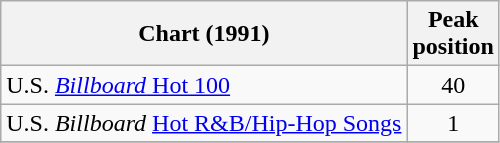<table class="wikitable">
<tr>
<th>Chart (1991)</th>
<th>Peak<br>position</th>
</tr>
<tr>
<td>U.S. <a href='#'><em>Billboard</em> Hot 100</a></td>
<td align="center">40</td>
</tr>
<tr>
<td>U.S. <em>Billboard</em> <a href='#'>Hot R&B/Hip-Hop Songs</a></td>
<td align="center">1</td>
</tr>
<tr>
</tr>
</table>
